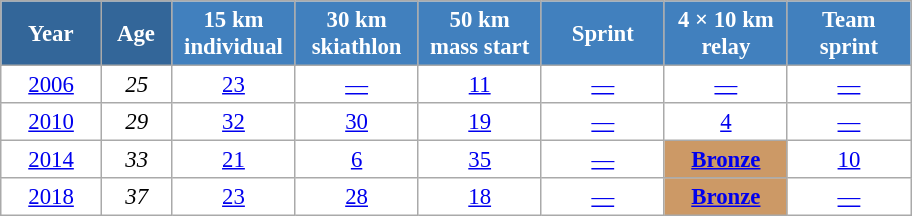<table class="wikitable" style="font-size:95%; text-align:center; border:grey solid 1px; border-collapse:collapse; background:#ffffff;">
<tr>
<th style="background-color:#369; color:white; width:60px;"> Year </th>
<th style="background-color:#369; color:white; width:40px;"> Age </th>
<th style="background-color:#4180be; color:white; width:75px;"> 15 km <br> individual </th>
<th style="background-color:#4180be; color:white; width:75px;"> 30 km <br> skiathlon </th>
<th style="background-color:#4180be; color:white; width:75px;"> 50 km <br> mass start </th>
<th style="background-color:#4180be; color:white; width:75px;"> Sprint </th>
<th style="background-color:#4180be; color:white; width:75px;"> 4 × 10 km <br> relay </th>
<th style="background-color:#4180be; color:white; width:75px;"> Team <br> sprint </th>
</tr>
<tr>
<td><a href='#'>2006</a></td>
<td><em>25</em></td>
<td><a href='#'>23</a></td>
<td><a href='#'>—</a></td>
<td><a href='#'>11</a></td>
<td><a href='#'>—</a></td>
<td><a href='#'>—</a></td>
<td><a href='#'>—</a></td>
</tr>
<tr>
<td><a href='#'>2010</a></td>
<td><em>29</em></td>
<td><a href='#'>32</a></td>
<td><a href='#'>30</a></td>
<td><a href='#'>19</a></td>
<td><a href='#'>—</a></td>
<td><a href='#'>4</a></td>
<td><a href='#'>—</a></td>
</tr>
<tr>
<td><a href='#'>2014</a></td>
<td><em>33</em></td>
<td><a href='#'>21</a></td>
<td><a href='#'>6</a></td>
<td><a href='#'>35</a></td>
<td><a href='#'>—</a></td>
<td bgcolor=cc9966><a href='#'><strong>Bronze</strong></a></td>
<td><a href='#'>10</a></td>
</tr>
<tr>
<td><a href='#'>2018</a></td>
<td><em>37</em></td>
<td><a href='#'>23</a></td>
<td><a href='#'>28</a></td>
<td><a href='#'>18</a></td>
<td><a href='#'>—</a></td>
<td bgcolor=cc9966><a href='#'><strong>Bronze</strong></a></td>
<td><a href='#'>—</a></td>
</tr>
</table>
